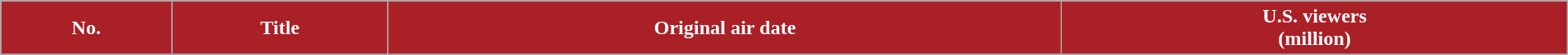<table class="wikitable plainrowheaders" style="width: 100%; margin-right: 0;">
<tr>
<th style="background:#A92027; color:#fff;">No.</th>
<th style="background:#A92027; color:#fff;">Title</th>
<th style="background:#A92027; color:#fff;">Original air date</th>
<th style="background:#A92027; color:#fff;">U.S. viewers<br>(million)</th>
</tr>
<tr>
</tr>
</table>
